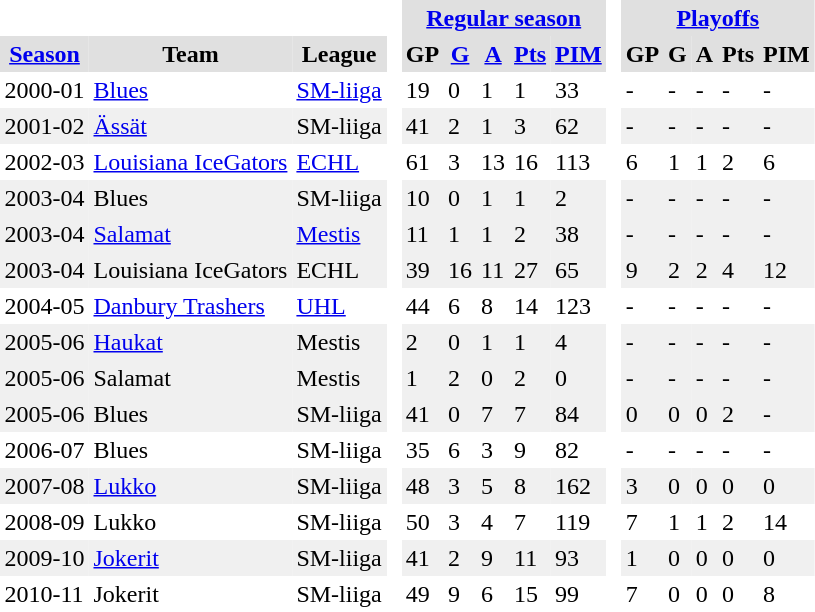<table BORDER="0" CELLPADDING="3" CELLSPACING="0" ID="Table3">
<tr bgcolor="#e0e0e0">
<th colspan="3" bgcolor="#ffffff"> </th>
<th rowspan="99" bgcolor="#ffffff"> </th>
<th colspan="5"><a href='#'>Regular season</a></th>
<th rowspan="99" bgcolor="#ffffff"> </th>
<th colspan="5"><a href='#'>Playoffs</a></th>
</tr>
<tr bgcolor="#e0e0e0">
<th><a href='#'>Season</a></th>
<th>Team</th>
<th>League</th>
<th>GP</th>
<th><a href='#'>G</a></th>
<th><a href='#'>A</a></th>
<th><a href='#'>Pts</a></th>
<th><a href='#'>PIM</a></th>
<th>GP</th>
<th>G</th>
<th>A</th>
<th>Pts</th>
<th>PIM</th>
</tr>
<tr>
<td>2000-01</td>
<td><a href='#'>Blues</a></td>
<td><a href='#'>SM-liiga</a></td>
<td>19</td>
<td>0</td>
<td>1</td>
<td>1</td>
<td>33</td>
<td>-</td>
<td>-</td>
<td>-</td>
<td>-</td>
<td>-</td>
</tr>
<tr bgcolor="#f0f0f0">
<td>2001-02</td>
<td><a href='#'>Ässät</a></td>
<td>SM-liiga</td>
<td>41</td>
<td>2</td>
<td>1</td>
<td>3</td>
<td>62</td>
<td>-</td>
<td>-</td>
<td>-</td>
<td>-</td>
<td>-</td>
</tr>
<tr>
<td>2002-03</td>
<td><a href='#'>Louisiana IceGators</a></td>
<td><a href='#'>ECHL</a></td>
<td>61</td>
<td>3</td>
<td>13</td>
<td>16</td>
<td>113</td>
<td>6</td>
<td>1</td>
<td>1</td>
<td>2</td>
<td>6</td>
</tr>
<tr bgcolor="#f0f0f0">
<td>2003-04</td>
<td>Blues</td>
<td>SM-liiga</td>
<td>10</td>
<td>0</td>
<td>1</td>
<td>1</td>
<td>2</td>
<td>-</td>
<td>-</td>
<td>-</td>
<td>-</td>
<td>-</td>
</tr>
<tr bgcolor="f0f0f0">
<td>2003-04</td>
<td><a href='#'>Salamat</a></td>
<td><a href='#'>Mestis</a></td>
<td>11</td>
<td>1</td>
<td>1</td>
<td>2</td>
<td>38</td>
<td>-</td>
<td>-</td>
<td>-</td>
<td>-</td>
<td>-</td>
</tr>
<tr bgcolor="#f0f0f0">
<td>2003-04</td>
<td>Louisiana IceGators</td>
<td>ECHL</td>
<td>39</td>
<td>16</td>
<td>11</td>
<td>27</td>
<td>65</td>
<td>9</td>
<td>2</td>
<td>2</td>
<td>4</td>
<td>12</td>
</tr>
<tr>
<td>2004-05</td>
<td><a href='#'>Danbury Trashers</a></td>
<td><a href='#'>UHL</a></td>
<td>44</td>
<td>6</td>
<td>8</td>
<td>14</td>
<td>123</td>
<td>-</td>
<td>-</td>
<td>-</td>
<td>-</td>
<td>-</td>
</tr>
<tr bgcolor="f0f0f0">
<td>2005-06</td>
<td><a href='#'>Haukat</a></td>
<td>Mestis</td>
<td>2</td>
<td>0</td>
<td>1</td>
<td>1</td>
<td>4</td>
<td>-</td>
<td>-</td>
<td>-</td>
<td>-</td>
<td>-</td>
</tr>
<tr bgcolor="f0f0f0">
<td>2005-06</td>
<td>Salamat</td>
<td>Mestis</td>
<td>1</td>
<td>2</td>
<td>0</td>
<td>2</td>
<td>0</td>
<td>-</td>
<td>-</td>
<td>-</td>
<td>-</td>
<td>-</td>
</tr>
<tr bgcolor="f0f0f0">
<td>2005-06</td>
<td>Blues</td>
<td>SM-liiga</td>
<td>41</td>
<td>0</td>
<td>7</td>
<td>7</td>
<td>84</td>
<td>0</td>
<td>0</td>
<td>0</td>
<td>2</td>
<td>-</td>
</tr>
<tr>
<td>2006-07</td>
<td>Blues</td>
<td>SM-liiga</td>
<td>35</td>
<td>6</td>
<td>3</td>
<td>9</td>
<td>82</td>
<td>-</td>
<td>-</td>
<td>-</td>
<td>-</td>
<td>-</td>
</tr>
<tr bgcolor="#f0f0f0">
<td>2007-08</td>
<td><a href='#'>Lukko</a></td>
<td>SM-liiga</td>
<td>48</td>
<td>3</td>
<td>5</td>
<td>8</td>
<td>162</td>
<td>3</td>
<td>0</td>
<td>0</td>
<td>0</td>
<td>0</td>
</tr>
<tr>
<td>2008-09</td>
<td>Lukko</td>
<td>SM-liiga</td>
<td>50</td>
<td>3</td>
<td>4</td>
<td>7</td>
<td>119</td>
<td>7</td>
<td>1</td>
<td>1</td>
<td>2</td>
<td>14</td>
</tr>
<tr bgcolor="#f0f0f0">
<td>2009-10</td>
<td><a href='#'>Jokerit</a></td>
<td>SM-liiga</td>
<td>41</td>
<td>2</td>
<td>9</td>
<td>11</td>
<td>93</td>
<td>1</td>
<td>0</td>
<td>0</td>
<td>0</td>
<td>0</td>
</tr>
<tr>
<td>2010-11</td>
<td>Jokerit</td>
<td>SM-liiga</td>
<td>49</td>
<td>9</td>
<td>6</td>
<td>15</td>
<td>99</td>
<td>7</td>
<td>0</td>
<td>0</td>
<td>0</td>
<td>8</td>
</tr>
</table>
